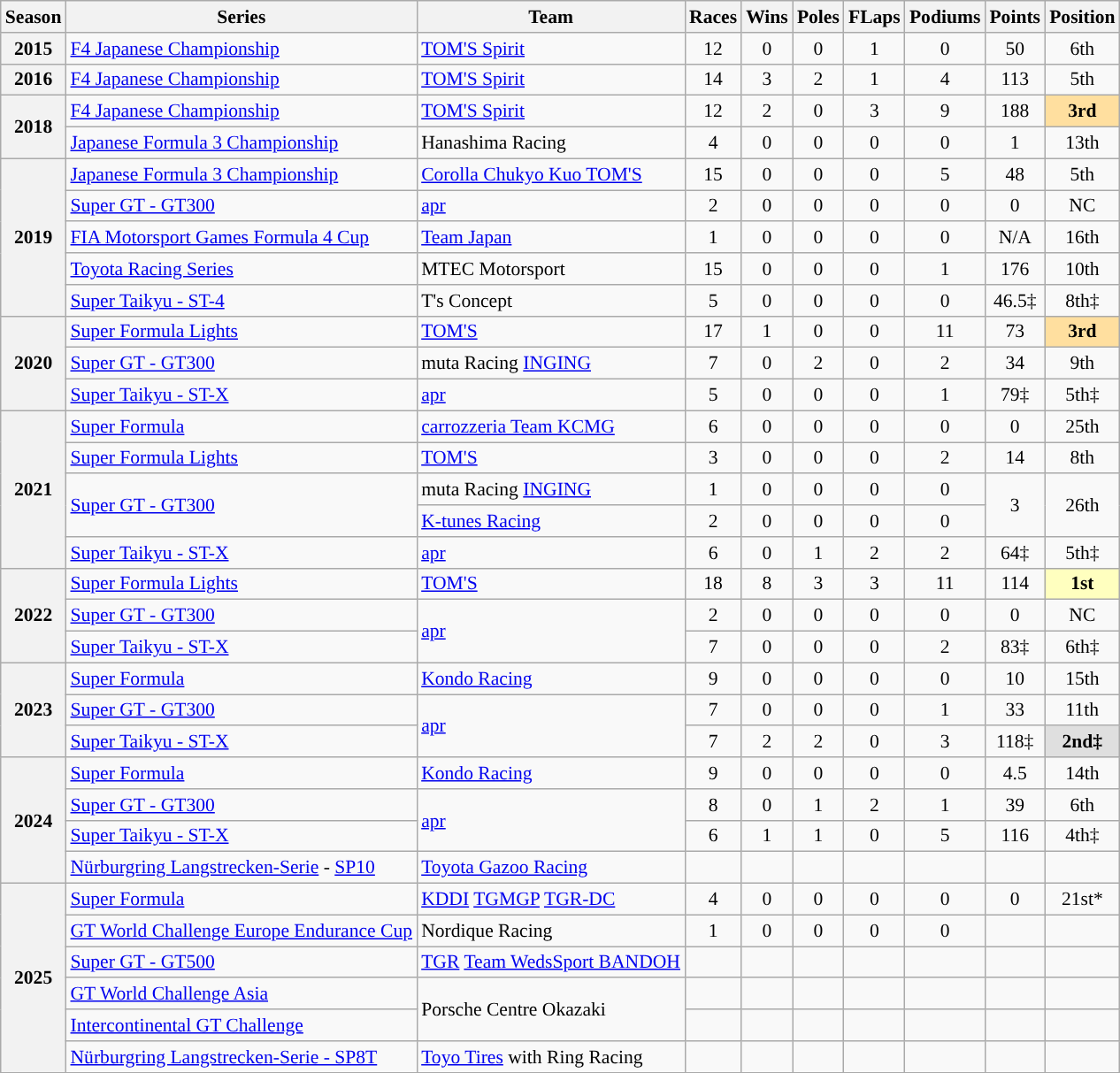<table class="wikitable" style="font-size: 90%; text-align:center">
<tr>
<th>Season</th>
<th>Series</th>
<th>Team</th>
<th>Races</th>
<th>Wins</th>
<th>Poles</th>
<th>FLaps</th>
<th>Podiums</th>
<th>Points</th>
<th>Position</th>
</tr>
<tr>
<th>2015</th>
<td align=left><a href='#'>F4 Japanese Championship</a></td>
<td align=left><a href='#'>TOM'S Spirit</a></td>
<td>12</td>
<td>0</td>
<td>0</td>
<td>1</td>
<td>0</td>
<td>50</td>
<td>6th</td>
</tr>
<tr>
<th>2016</th>
<td align=left><a href='#'>F4 Japanese Championship</a></td>
<td align=left><a href='#'>TOM'S Spirit</a></td>
<td>14</td>
<td>3</td>
<td>2</td>
<td>1</td>
<td>4</td>
<td>113</td>
<td>5th</td>
</tr>
<tr>
<th rowspan=2>2018</th>
<td align=left><a href='#'>F4 Japanese Championship</a></td>
<td align=left><a href='#'>TOM'S Spirit</a></td>
<td>12</td>
<td>2</td>
<td>0</td>
<td>3</td>
<td>9</td>
<td>188</td>
<td style="background:#FFDF9F"><strong>3rd</strong></td>
</tr>
<tr>
<td align=left><a href='#'>Japanese Formula 3 Championship</a></td>
<td align=left>Hanashima Racing</td>
<td>4</td>
<td>0</td>
<td>0</td>
<td>0</td>
<td>0</td>
<td>1</td>
<td>13th</td>
</tr>
<tr>
<th rowspan="5">2019</th>
<td align=left nowrap><a href='#'>Japanese Formula 3 Championship</a></td>
<td align=left><a href='#'>Corolla Chukyo Kuo TOM'S</a></td>
<td>15</td>
<td>0</td>
<td>0</td>
<td>0</td>
<td>5</td>
<td>48</td>
<td>5th</td>
</tr>
<tr>
<td align=left><a href='#'>Super GT - GT300</a></td>
<td align=left><a href='#'>apr</a></td>
<td>2</td>
<td>0</td>
<td>0</td>
<td>0</td>
<td>0</td>
<td>0</td>
<td>NC</td>
</tr>
<tr>
<td align=left><a href='#'>FIA Motorsport Games Formula 4 Cup</a></td>
<td align=left><a href='#'>Team Japan</a></td>
<td>1</td>
<td>0</td>
<td>0</td>
<td>0</td>
<td>0</td>
<td>N/A</td>
<td>16th</td>
</tr>
<tr>
<td align=left><a href='#'>Toyota Racing Series</a></td>
<td align=left>MTEC Motorsport</td>
<td>15</td>
<td>0</td>
<td>0</td>
<td>0</td>
<td>1</td>
<td>176</td>
<td>10th</td>
</tr>
<tr>
<td align=left><a href='#'>Super Taikyu - ST-4</a></td>
<td align=left>T's Concept</td>
<td>5</td>
<td>0</td>
<td>0</td>
<td>0</td>
<td>0</td>
<td>46.5‡</td>
<td>8th‡</td>
</tr>
<tr>
<th rowspan="3">2020</th>
<td align=left><a href='#'>Super Formula Lights</a></td>
<td align=left><a href='#'>TOM'S</a></td>
<td>17</td>
<td>1</td>
<td>0</td>
<td>0</td>
<td>11</td>
<td>73</td>
<td style="background:#FFDF9F"><strong>3rd</strong></td>
</tr>
<tr>
<td align=left><a href='#'>Super GT - GT300</a></td>
<td align=left>muta Racing <a href='#'>INGING</a></td>
<td>7</td>
<td>0</td>
<td>2</td>
<td>0</td>
<td>2</td>
<td>34</td>
<td>9th</td>
</tr>
<tr>
<td align=left><a href='#'>Super Taikyu - ST-X</a></td>
<td align=left><a href='#'>apr</a></td>
<td>5</td>
<td>0</td>
<td>0</td>
<td>0</td>
<td>1</td>
<td>79‡</td>
<td>5th‡</td>
</tr>
<tr>
<th rowspan="5">2021</th>
<td align=left><a href='#'>Super Formula</a></td>
<td align=left><a href='#'>carrozzeria Team KCMG</a></td>
<td>6</td>
<td>0</td>
<td>0</td>
<td>0</td>
<td>0</td>
<td>0</td>
<td>25th</td>
</tr>
<tr>
<td align=left><a href='#'>Super Formula Lights</a></td>
<td align=left><a href='#'>TOM'S</a></td>
<td>3</td>
<td>0</td>
<td>0</td>
<td>0</td>
<td>2</td>
<td>14</td>
<td>8th</td>
</tr>
<tr>
<td rowspan=2 align=left><a href='#'>Super GT - GT300</a></td>
<td align=left>muta Racing <a href='#'>INGING</a></td>
<td>1</td>
<td>0</td>
<td>0</td>
<td>0</td>
<td>0</td>
<td rowspan=2>3</td>
<td rowspan=2>26th</td>
</tr>
<tr>
<td align=left><a href='#'>K-tunes Racing</a></td>
<td>2</td>
<td>0</td>
<td>0</td>
<td>0</td>
<td>0</td>
</tr>
<tr>
<td align=left><a href='#'>Super Taikyu - ST-X</a></td>
<td align=left><a href='#'>apr</a></td>
<td>6</td>
<td>0</td>
<td>1</td>
<td>2</td>
<td>2</td>
<td>64‡</td>
<td>5th‡</td>
</tr>
<tr>
<th rowspan="3">2022</th>
<td align=left><a href='#'>Super Formula Lights</a></td>
<td align=left><a href='#'>TOM'S</a></td>
<td>18</td>
<td>8</td>
<td>3</td>
<td>3</td>
<td>11</td>
<td>114</td>
<td style="background:#FFFFBF"><strong>1st</strong></td>
</tr>
<tr>
<td align=left><a href='#'>Super GT - GT300</a></td>
<td rowspan="2" align="left"><a href='#'>apr</a></td>
<td>2</td>
<td>0</td>
<td>0</td>
<td>0</td>
<td>0</td>
<td>0</td>
<td>NC</td>
</tr>
<tr>
<td align=left><a href='#'>Super Taikyu - ST-X</a></td>
<td>7</td>
<td>0</td>
<td>0</td>
<td>0</td>
<td>2</td>
<td>83‡</td>
<td>6th‡</td>
</tr>
<tr>
<th rowspan="3">2023</th>
<td align=left><a href='#'>Super Formula</a></td>
<td align=left><a href='#'>Kondo Racing</a></td>
<td>9</td>
<td>0</td>
<td>0</td>
<td>0</td>
<td>0</td>
<td>10</td>
<td>15th</td>
</tr>
<tr>
<td align=left><a href='#'>Super GT - GT300</a></td>
<td rowspan="2" align="left"><a href='#'>apr</a></td>
<td>7</td>
<td>0</td>
<td>0</td>
<td>0</td>
<td>1</td>
<td>33</td>
<td>11th</td>
</tr>
<tr>
<td align=left><a href='#'>Super Taikyu - ST-X</a></td>
<td>7</td>
<td>2</td>
<td>2</td>
<td>0</td>
<td>3</td>
<td>118‡</td>
<td style="background:#DFDFDF;"><strong>2nd‡</strong></td>
</tr>
<tr>
<th rowspan="4">2024</th>
<td align=left><a href='#'>Super Formula</a></td>
<td align=left><a href='#'>Kondo Racing</a></td>
<td>9</td>
<td>0</td>
<td>0</td>
<td>0</td>
<td>0</td>
<td>4.5</td>
<td>14th</td>
</tr>
<tr>
<td align=left><a href='#'>Super GT - GT300</a></td>
<td rowspan="2" align=left><a href='#'>apr</a></td>
<td>8</td>
<td>0</td>
<td>1</td>
<td>2</td>
<td>1</td>
<td>39</td>
<td>6th</td>
</tr>
<tr>
<td align=left><a href='#'>Super Taikyu - ST-X</a></td>
<td>6</td>
<td>1</td>
<td>1</td>
<td>0</td>
<td>5</td>
<td>116</td>
<td>4th‡</td>
</tr>
<tr>
<td align=left nowrap><a href='#'>Nürburgring Langstrecken-Serie</a> - <a href='#'>SP10</a></td>
<td align=left><a href='#'>Toyota Gazoo Racing</a></td>
<td></td>
<td></td>
<td></td>
<td></td>
<td></td>
<td></td>
<td></td>
</tr>
<tr>
<th rowspan="6">2025</th>
<td align="left"><a href='#'>Super Formula</a></td>
<td align="left"><a href='#'>KDDI</a> <a href='#'>TGMGP</a> <a href='#'>TGR-DC</a></td>
<td>4</td>
<td>0</td>
<td>0</td>
<td>0</td>
<td>0</td>
<td>0</td>
<td>21st*</td>
</tr>
<tr>
<td align=left><a href='#'>GT World Challenge Europe Endurance Cup</a></td>
<td align=left>Nordique Racing</td>
<td>1</td>
<td>0</td>
<td>0</td>
<td>0</td>
<td>0</td>
<td></td>
<td></td>
</tr>
<tr>
<td align="left"><a href='#'>Super GT - GT500</a></td>
<td align="left"><a href='#'>TGR</a> <a href='#'>Team WedsSport BANDOH</a></td>
<td></td>
<td></td>
<td></td>
<td></td>
<td></td>
<td></td>
<td></td>
</tr>
<tr>
<td align=left><a href='#'>GT World Challenge Asia</a></td>
<td rowspan="2" align=left>Porsche Centre Okazaki</td>
<td></td>
<td></td>
<td></td>
<td></td>
<td></td>
<td></td>
<td></td>
</tr>
<tr>
<td align=left><a href='#'>Intercontinental GT Challenge</a></td>
<td></td>
<td></td>
<td></td>
<td></td>
<td></td>
<td></td>
<td></td>
</tr>
<tr>
<td align=left><a href='#'>Nürburgring Langstrecken-Serie - SP8T</a></td>
<td align=left><a href='#'>Toyo Tires</a> with Ring Racing</td>
<td></td>
<td></td>
<td></td>
<td></td>
<td></td>
<td></td>
<td></td>
</tr>
<tr>
</tr>
</table>
